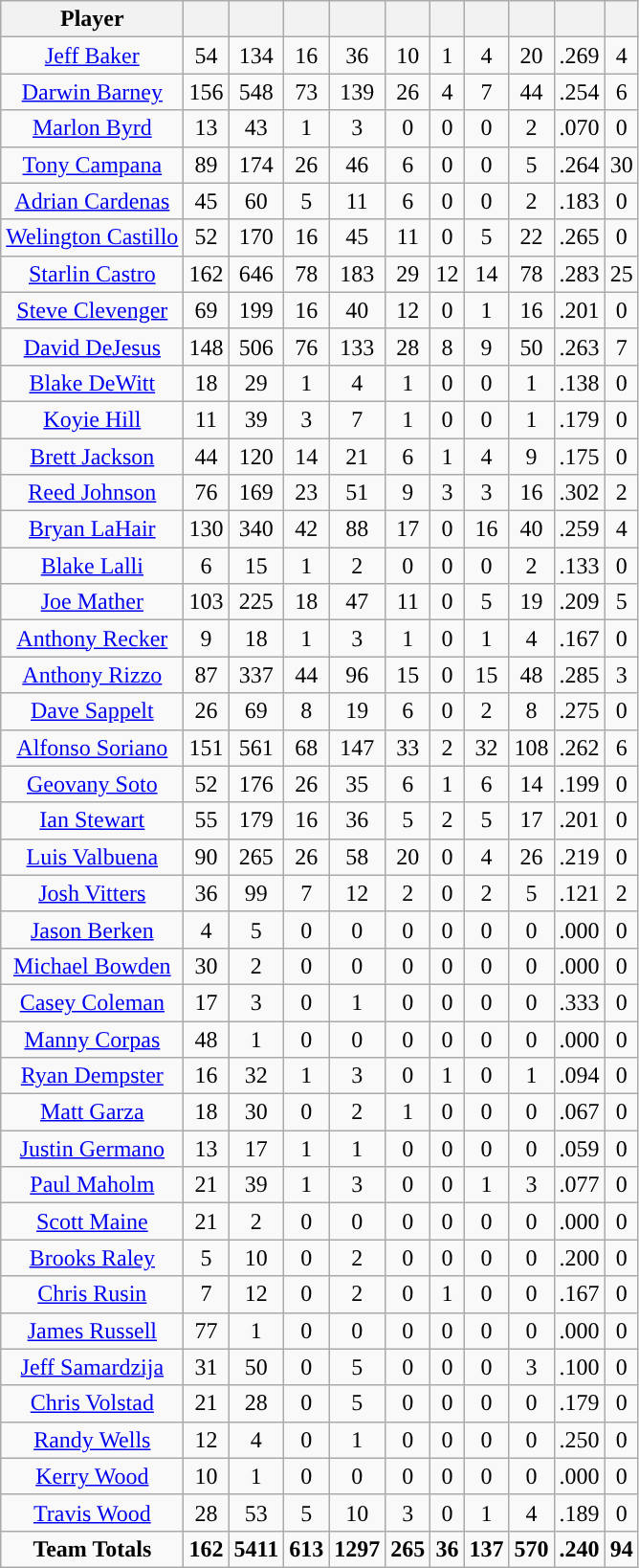<table class="wikitable sortable">
<tr>
<th>Player</th>
<th></th>
<th></th>
<th></th>
<th></th>
<th></th>
<th></th>
<th></th>
<th></th>
<th></th>
<th></th>
</tr>
<tr align=center>
<td><a href='#'>Jeff Baker</a></td>
<td>54</td>
<td>134</td>
<td>16</td>
<td>36</td>
<td>10</td>
<td>1</td>
<td>4</td>
<td>20</td>
<td>.269</td>
<td>4</td>
</tr>
<tr align=center>
<td><a href='#'>Darwin Barney</a></td>
<td>156</td>
<td>548</td>
<td>73</td>
<td>139</td>
<td>26</td>
<td>4</td>
<td>7</td>
<td>44</td>
<td>.254</td>
<td>6</td>
</tr>
<tr align=center>
<td><a href='#'>Marlon Byrd</a></td>
<td>13</td>
<td>43</td>
<td>1</td>
<td>3</td>
<td>0</td>
<td>0</td>
<td>0</td>
<td>2</td>
<td>.070</td>
<td>0</td>
</tr>
<tr align=center>
<td><a href='#'>Tony Campana</a></td>
<td>89</td>
<td>174</td>
<td>26</td>
<td>46</td>
<td>6</td>
<td>0</td>
<td>0</td>
<td>5</td>
<td>.264</td>
<td>30</td>
</tr>
<tr align=center>
<td><a href='#'>Adrian Cardenas</a></td>
<td>45</td>
<td>60</td>
<td>5</td>
<td>11</td>
<td>6</td>
<td>0</td>
<td>0</td>
<td>2</td>
<td>.183</td>
<td>0</td>
</tr>
<tr align=center>
<td><a href='#'>Welington Castillo</a></td>
<td>52</td>
<td>170</td>
<td>16</td>
<td>45</td>
<td>11</td>
<td>0</td>
<td>5</td>
<td>22</td>
<td>.265</td>
<td>0</td>
</tr>
<tr align=center>
<td><a href='#'>Starlin Castro</a></td>
<td>162</td>
<td>646</td>
<td>78</td>
<td>183</td>
<td>29</td>
<td>12</td>
<td>14</td>
<td>78</td>
<td>.283</td>
<td>25</td>
</tr>
<tr align=center>
<td><a href='#'>Steve Clevenger</a></td>
<td>69</td>
<td>199</td>
<td>16</td>
<td>40</td>
<td>12</td>
<td>0</td>
<td>1</td>
<td>16</td>
<td>.201</td>
<td>0</td>
</tr>
<tr align=center>
<td><a href='#'>David DeJesus</a></td>
<td>148</td>
<td>506</td>
<td>76</td>
<td>133</td>
<td>28</td>
<td>8</td>
<td>9</td>
<td>50</td>
<td>.263</td>
<td>7</td>
</tr>
<tr align=center>
<td><a href='#'>Blake DeWitt</a></td>
<td>18</td>
<td>29</td>
<td>1</td>
<td>4</td>
<td>1</td>
<td>0</td>
<td>0</td>
<td>1</td>
<td>.138</td>
<td>0</td>
</tr>
<tr align=center>
<td><a href='#'>Koyie Hill</a></td>
<td>11</td>
<td>39</td>
<td>3</td>
<td>7</td>
<td>1</td>
<td>0</td>
<td>0</td>
<td>1</td>
<td>.179</td>
<td>0</td>
</tr>
<tr align=center>
<td><a href='#'>Brett Jackson</a></td>
<td>44</td>
<td>120</td>
<td>14</td>
<td>21</td>
<td>6</td>
<td>1</td>
<td>4</td>
<td>9</td>
<td>.175</td>
<td>0</td>
</tr>
<tr align=center>
<td><a href='#'>Reed Johnson</a></td>
<td>76</td>
<td>169</td>
<td>23</td>
<td>51</td>
<td>9</td>
<td>3</td>
<td>3</td>
<td>16</td>
<td>.302</td>
<td>2</td>
</tr>
<tr align=center>
<td><a href='#'>Bryan LaHair</a></td>
<td>130</td>
<td>340</td>
<td>42</td>
<td>88</td>
<td>17</td>
<td>0</td>
<td>16</td>
<td>40</td>
<td>.259</td>
<td>4</td>
</tr>
<tr align=center>
<td><a href='#'>Blake Lalli</a></td>
<td>6</td>
<td>15</td>
<td>1</td>
<td>2</td>
<td>0</td>
<td>0</td>
<td>0</td>
<td>2</td>
<td>.133</td>
<td>0</td>
</tr>
<tr align=center>
<td><a href='#'>Joe Mather</a></td>
<td>103</td>
<td>225</td>
<td>18</td>
<td>47</td>
<td>11</td>
<td>0</td>
<td>5</td>
<td>19</td>
<td>.209</td>
<td>5</td>
</tr>
<tr align=center>
<td><a href='#'>Anthony Recker</a></td>
<td>9</td>
<td>18</td>
<td>1</td>
<td>3</td>
<td>1</td>
<td>0</td>
<td>1</td>
<td>4</td>
<td>.167</td>
<td>0</td>
</tr>
<tr align=center>
<td><a href='#'>Anthony Rizzo</a></td>
<td>87</td>
<td>337</td>
<td>44</td>
<td>96</td>
<td>15</td>
<td>0</td>
<td>15</td>
<td>48</td>
<td>.285</td>
<td>3</td>
</tr>
<tr align=center>
<td><a href='#'>Dave Sappelt</a></td>
<td>26</td>
<td>69</td>
<td>8</td>
<td>19</td>
<td>6</td>
<td>0</td>
<td>2</td>
<td>8</td>
<td>.275</td>
<td>0</td>
</tr>
<tr align=center>
<td><a href='#'>Alfonso Soriano</a></td>
<td>151</td>
<td>561</td>
<td>68</td>
<td>147</td>
<td>33</td>
<td>2</td>
<td>32</td>
<td>108</td>
<td>.262</td>
<td>6</td>
</tr>
<tr align=center>
<td><a href='#'>Geovany Soto</a></td>
<td>52</td>
<td>176</td>
<td>26</td>
<td>35</td>
<td>6</td>
<td>1</td>
<td>6</td>
<td>14</td>
<td>.199</td>
<td>0</td>
</tr>
<tr align=center>
<td><a href='#'>Ian Stewart</a></td>
<td>55</td>
<td>179</td>
<td>16</td>
<td>36</td>
<td>5</td>
<td>2</td>
<td>5</td>
<td>17</td>
<td>.201</td>
<td>0</td>
</tr>
<tr align=center>
<td><a href='#'>Luis Valbuena</a></td>
<td>90</td>
<td>265</td>
<td>26</td>
<td>58</td>
<td>20</td>
<td>0</td>
<td>4</td>
<td>26</td>
<td>.219</td>
<td>0</td>
</tr>
<tr align=center>
<td><a href='#'>Josh Vitters</a></td>
<td>36</td>
<td>99</td>
<td>7</td>
<td>12</td>
<td>2</td>
<td>0</td>
<td>2</td>
<td>5</td>
<td>.121</td>
<td>2</td>
</tr>
<tr align=center>
<td><a href='#'>Jason Berken</a></td>
<td>4</td>
<td>5</td>
<td>0</td>
<td>0</td>
<td>0</td>
<td>0</td>
<td>0</td>
<td>0</td>
<td>.000</td>
<td>0</td>
</tr>
<tr align=center>
<td><a href='#'>Michael Bowden</a></td>
<td>30</td>
<td>2</td>
<td>0</td>
<td>0</td>
<td>0</td>
<td>0</td>
<td>0</td>
<td>0</td>
<td>.000</td>
<td>0</td>
</tr>
<tr align=center>
<td><a href='#'>Casey Coleman</a></td>
<td>17</td>
<td>3</td>
<td>0</td>
<td>1</td>
<td>0</td>
<td>0</td>
<td>0</td>
<td>0</td>
<td>.333</td>
<td>0</td>
</tr>
<tr align=center>
<td><a href='#'>Manny Corpas</a></td>
<td>48</td>
<td>1</td>
<td>0</td>
<td>0</td>
<td>0</td>
<td>0</td>
<td>0</td>
<td>0</td>
<td>.000</td>
<td>0</td>
</tr>
<tr align=center>
<td><a href='#'>Ryan Dempster</a></td>
<td>16</td>
<td>32</td>
<td>1</td>
<td>3</td>
<td>0</td>
<td>1</td>
<td>0</td>
<td>1</td>
<td>.094</td>
<td>0</td>
</tr>
<tr align=center>
<td><a href='#'>Matt Garza</a></td>
<td>18</td>
<td>30</td>
<td>0</td>
<td>2</td>
<td>1</td>
<td>0</td>
<td>0</td>
<td>0</td>
<td>.067</td>
<td>0</td>
</tr>
<tr align=center>
<td><a href='#'>Justin Germano</a></td>
<td>13</td>
<td>17</td>
<td>1</td>
<td>1</td>
<td>0</td>
<td>0</td>
<td>0</td>
<td>0</td>
<td>.059</td>
<td>0</td>
</tr>
<tr align=center>
<td><a href='#'>Paul Maholm</a></td>
<td>21</td>
<td>39</td>
<td>1</td>
<td>3</td>
<td>0</td>
<td>0</td>
<td>1</td>
<td>3</td>
<td>.077</td>
<td>0</td>
</tr>
<tr align=center>
<td><a href='#'>Scott Maine</a></td>
<td>21</td>
<td>2</td>
<td>0</td>
<td>0</td>
<td>0</td>
<td>0</td>
<td>0</td>
<td>0</td>
<td>.000</td>
<td>0</td>
</tr>
<tr align=center>
<td><a href='#'>Brooks Raley</a></td>
<td>5</td>
<td>10</td>
<td>0</td>
<td>2</td>
<td>0</td>
<td>0</td>
<td>0</td>
<td>0</td>
<td>.200</td>
<td>0</td>
</tr>
<tr align=center>
<td><a href='#'>Chris Rusin</a></td>
<td>7</td>
<td>12</td>
<td>0</td>
<td>2</td>
<td>0</td>
<td>1</td>
<td>0</td>
<td>0</td>
<td>.167</td>
<td>0</td>
</tr>
<tr align=center>
<td><a href='#'>James Russell</a></td>
<td>77</td>
<td>1</td>
<td>0</td>
<td>0</td>
<td>0</td>
<td>0</td>
<td>0</td>
<td>0</td>
<td>.000</td>
<td>0</td>
</tr>
<tr align=center>
<td><a href='#'>Jeff Samardzija</a></td>
<td>31</td>
<td>50</td>
<td>0</td>
<td>5</td>
<td>0</td>
<td>0</td>
<td>0</td>
<td>3</td>
<td>.100</td>
<td>0</td>
</tr>
<tr align=center>
<td><a href='#'>Chris Volstad</a></td>
<td>21</td>
<td>28</td>
<td>0</td>
<td>5</td>
<td>0</td>
<td>0</td>
<td>0</td>
<td>0</td>
<td>.179</td>
<td>0</td>
</tr>
<tr align=center>
<td><a href='#'>Randy Wells</a></td>
<td>12</td>
<td>4</td>
<td>0</td>
<td>1</td>
<td>0</td>
<td>0</td>
<td>0</td>
<td>0</td>
<td>.250</td>
<td>0</td>
</tr>
<tr align=center>
<td><a href='#'>Kerry Wood</a></td>
<td>10</td>
<td>1</td>
<td>0</td>
<td>0</td>
<td>0</td>
<td>0</td>
<td>0</td>
<td>0</td>
<td>.000</td>
<td>0</td>
</tr>
<tr align=center>
<td><a href='#'>Travis Wood</a></td>
<td>28</td>
<td>53</td>
<td>5</td>
<td>10</td>
<td>3</td>
<td>0</td>
<td>1</td>
<td>4</td>
<td>.189</td>
<td>0</td>
</tr>
<tr align=center>
<td><strong>Team Totals</strong></td>
<td><strong>162</strong></td>
<td><strong>5411</strong></td>
<td><strong>613</strong></td>
<td><strong>1297</strong></td>
<td><strong>265</strong></td>
<td><strong>36</strong></td>
<td><strong>137</strong></td>
<td><strong>570</strong></td>
<td><strong>.240</strong></td>
<td><strong>94</strong></td>
</tr>
</table>
